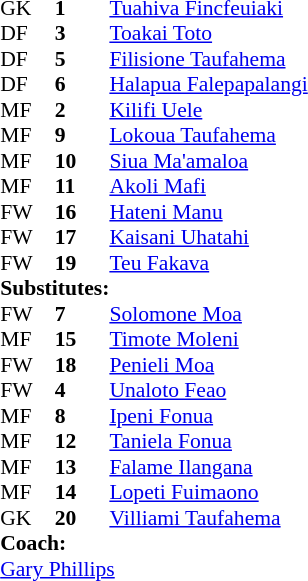<table style="font-size:90%; margin:0.2em auto;" cellspacing="0" cellpadding="0">
<tr>
<th width="25"></th>
<th width="25"></th>
</tr>
<tr>
<td>GK</td>
<td><strong>1</strong></td>
<td><a href='#'>Tuahiva Fincfeuiaki</a></td>
</tr>
<tr>
<td>DF</td>
<td><strong>3</strong></td>
<td><a href='#'>Toakai Toto</a></td>
<td></td>
<td></td>
</tr>
<tr>
<td>DF</td>
<td><strong>5</strong></td>
<td><a href='#'>Filisione Taufahema</a></td>
<td></td>
<td></td>
</tr>
<tr>
<td>DF</td>
<td><strong>6</strong></td>
<td><a href='#'>Halapua Falepapalangi</a></td>
</tr>
<tr>
<td>MF</td>
<td><strong>2</strong></td>
<td><a href='#'>Kilifi Uele</a></td>
</tr>
<tr>
<td>MF</td>
<td><strong>9</strong></td>
<td><a href='#'>Lokoua Taufahema</a></td>
<td></td>
<td></td>
</tr>
<tr>
<td>MF</td>
<td><strong>10</strong></td>
<td><a href='#'>Siua Ma'amaloa</a></td>
</tr>
<tr>
<td>MF</td>
<td><strong>11</strong></td>
<td><a href='#'>Akoli Mafi</a></td>
</tr>
<tr>
<td>FW</td>
<td><strong>16</strong></td>
<td><a href='#'>Hateni Manu</a></td>
</tr>
<tr>
<td>FW</td>
<td><strong>17</strong></td>
<td><a href='#'>Kaisani Uhatahi</a></td>
</tr>
<tr>
<td>FW</td>
<td><strong>19</strong></td>
<td><a href='#'>Teu Fakava</a></td>
</tr>
<tr>
<td colspan=2><strong>Substitutes:</strong></td>
</tr>
<tr>
<td>FW</td>
<td><strong>7</strong></td>
<td><a href='#'>Solomone Moa</a></td>
<td></td>
<td></td>
</tr>
<tr>
<td>MF</td>
<td><strong>15</strong></td>
<td><a href='#'>Timote Moleni</a></td>
<td></td>
<td></td>
</tr>
<tr>
<td>FW</td>
<td><strong>18</strong></td>
<td><a href='#'>Penieli Moa</a></td>
<td></td>
<td></td>
</tr>
<tr>
<td>FW</td>
<td><strong>4</strong></td>
<td><a href='#'>Unaloto Feao</a></td>
</tr>
<tr>
<td>MF</td>
<td><strong>8</strong></td>
<td><a href='#'>Ipeni Fonua</a></td>
</tr>
<tr>
<td>MF</td>
<td><strong>12</strong></td>
<td><a href='#'>Taniela Fonua</a></td>
</tr>
<tr>
<td>MF</td>
<td><strong>13</strong></td>
<td><a href='#'>Falame Ilangana</a></td>
</tr>
<tr>
<td>MF</td>
<td><strong>14</strong></td>
<td><a href='#'>Lopeti Fuimaono</a></td>
</tr>
<tr>
<td>GK</td>
<td><strong>20</strong></td>
<td><a href='#'>Villiami Taufahema</a></td>
</tr>
<tr>
<td colspan=3><strong>Coach:</strong></td>
</tr>
<tr>
<td colspan=4> <a href='#'>Gary Phillips</a></td>
</tr>
</table>
